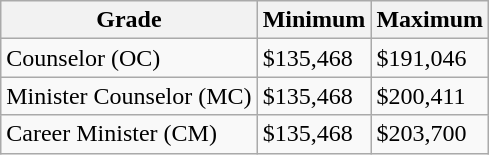<table class=wikitable>
<tr>
<th>Grade</th>
<th>Minimum</th>
<th>Maximum</th>
</tr>
<tr>
<td>Counselor (OC)</td>
<td>$135,468</td>
<td>$191,046</td>
</tr>
<tr>
<td>Minister Counselor (MC)</td>
<td>$135,468</td>
<td>$200,411</td>
</tr>
<tr>
<td>Career Minister (CM)</td>
<td>$135,468</td>
<td>$203,700</td>
</tr>
</table>
